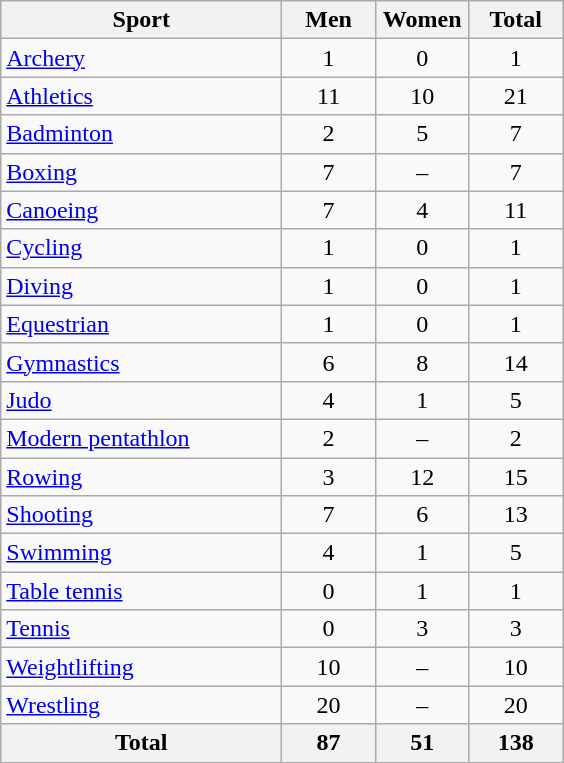<table class="wikitable sortable" style="text-align:center;">
<tr>
<th width=180>Sport</th>
<th width=55>Men</th>
<th width=55>Women</th>
<th width=55>Total</th>
</tr>
<tr>
<td align=left><a href='#'>Archery</a></td>
<td>1</td>
<td>0</td>
<td>1</td>
</tr>
<tr>
<td align=left><a href='#'>Athletics</a></td>
<td>11</td>
<td>10</td>
<td>21</td>
</tr>
<tr>
<td align=left><a href='#'>Badminton</a></td>
<td>2</td>
<td>5</td>
<td>7</td>
</tr>
<tr>
<td align=left><a href='#'>Boxing</a></td>
<td>7</td>
<td>–</td>
<td>7</td>
</tr>
<tr>
<td align=left><a href='#'>Canoeing</a></td>
<td>7</td>
<td>4</td>
<td>11</td>
</tr>
<tr>
<td align=left><a href='#'>Cycling</a></td>
<td>1</td>
<td>0</td>
<td>1</td>
</tr>
<tr>
<td align=left><a href='#'>Diving</a></td>
<td>1</td>
<td>0</td>
<td>1</td>
</tr>
<tr>
<td align=left><a href='#'>Equestrian</a></td>
<td>1</td>
<td>0</td>
<td>1</td>
</tr>
<tr>
<td align=left><a href='#'>Gymnastics</a></td>
<td>6</td>
<td>8</td>
<td>14</td>
</tr>
<tr>
<td align=left><a href='#'>Judo</a></td>
<td>4</td>
<td>1</td>
<td>5</td>
</tr>
<tr>
<td align=left><a href='#'>Modern pentathlon</a></td>
<td>2</td>
<td>–</td>
<td>2</td>
</tr>
<tr>
<td align=left><a href='#'>Rowing</a></td>
<td>3</td>
<td>12</td>
<td>15</td>
</tr>
<tr>
<td align=left><a href='#'>Shooting</a></td>
<td>7</td>
<td>6</td>
<td>13</td>
</tr>
<tr>
<td align=left><a href='#'>Swimming</a></td>
<td>4</td>
<td>1</td>
<td>5</td>
</tr>
<tr>
<td align=left><a href='#'>Table tennis</a></td>
<td>0</td>
<td>1</td>
<td>1</td>
</tr>
<tr>
<td align=left><a href='#'>Tennis</a></td>
<td>0</td>
<td>3</td>
<td>3</td>
</tr>
<tr>
<td align=left><a href='#'>Weightlifting</a></td>
<td>10</td>
<td>–</td>
<td>10</td>
</tr>
<tr>
<td align=left><a href='#'>Wrestling</a></td>
<td>20</td>
<td>–</td>
<td>20</td>
</tr>
<tr>
<th>Total</th>
<th>87</th>
<th>51</th>
<th>138</th>
</tr>
</table>
